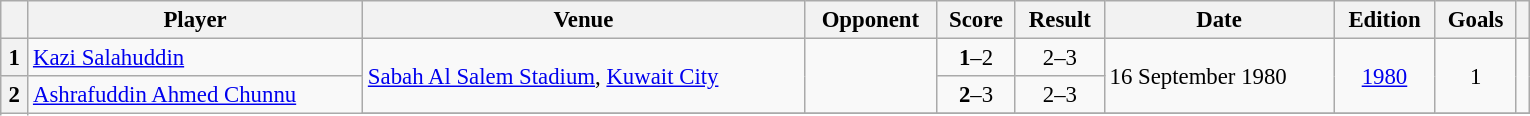<table class="wikitable sortable" style="text-align:centre; font-size: 95%;width: 1020px">
<tr>
<th scope=col data-sort-type="number"></th>
<th scope=col>Player</th>
<th scope=col>Venue</th>
<th scope=col>Opponent</th>
<th scope=col>Score</th>
<th scope=col>Result</th>
<th scope=col>Date</th>
<th scope=col>Edition</th>
<th scope=col data-sort-type="number">Goals</th>
<th scope="col" class=unsortable></th>
</tr>
<tr>
<th scope=row>1</th>
<td><a href='#'>Kazi Salahuddin</a></td>
<td rowspan="2"><a href='#'>Sabah Al Salem Stadium</a>, <a href='#'>Kuwait City</a></td>
<td align=center rowspan="2"></td>
<td align=center><strong>1</strong>–2</td>
<td align=center>2–3</td>
<td rowspan="2">16 September 1980</td>
<td align=center rowspan="2"><a href='#'>1980</a></td>
<td align=center rowspan=2>1</td>
<td rowspan="2"></td>
</tr>
<tr>
<th scope=row rowspan="2">2</th>
<td rowspan="2"><a href='#'>Ashrafuddin Ahmed Chunnu</a></td>
<td align=center><strong>2</strong>–3</td>
<td align=center>2–3</td>
</tr>
<tr>
</tr>
</table>
